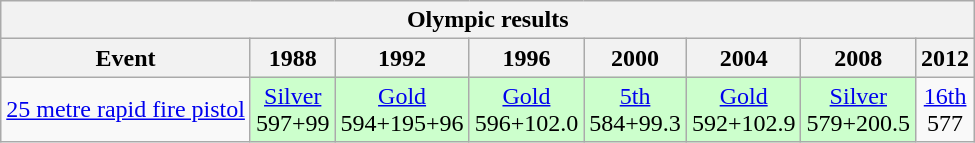<table class="wikitable" style="text-align: center">
<tr>
<th colspan=8>Olympic results</th>
</tr>
<tr>
<th>Event</th>
<th>1988</th>
<th>1992</th>
<th>1996</th>
<th>2000</th>
<th>2004</th>
<th>2008</th>
<th>2012</th>
</tr>
<tr>
<td align=left><a href='#'>25 metre rapid fire pistol</a></td>
<td style="background: #ccffcc"> <a href='#'>Silver</a><br>597+99</td>
<td style="background: #ccffcc"> <a href='#'>Gold</a><br>594+195+96</td>
<td style="background: #ccffcc"> <a href='#'>Gold</a><br>596+102.0</td>
<td style="background: #ccffcc"><a href='#'>5th</a><br>584+99.3</td>
<td style="background: #ccffcc"> <a href='#'>Gold</a><br>592+102.9</td>
<td style="background: #ccffcc"> <a href='#'>Silver</a><br>579+200.5</td>
<td><a href='#'>16th</a><br>577</td>
</tr>
</table>
